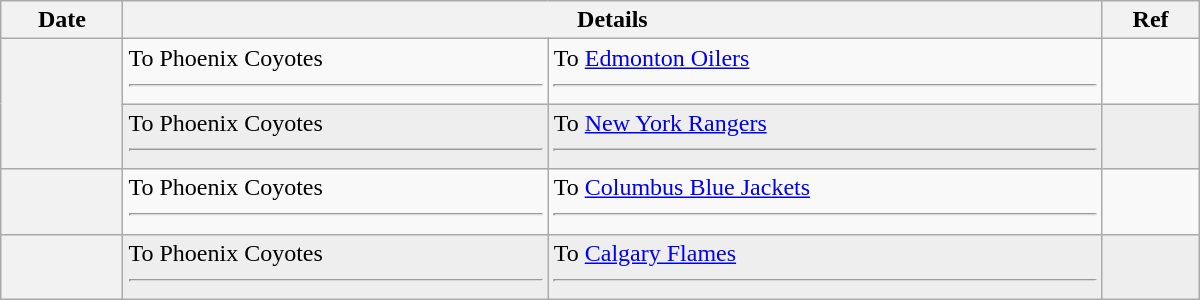<table class="wikitable plainrowheaders" style="width: 50em;">
<tr>
<th scope="col">Date</th>
<th scope="col" colspan="2">Details</th>
<th scope="col">Ref</th>
</tr>
<tr>
<th scope="row" rowspan=2></th>
<td valign="top">To Phoenix Coyotes<hr></td>
<td valign="top">To <a href='#'>Edmonton Oilers</a><hr></td>
<td></td>
</tr>
<tr bgcolor="#eeeeee">
<td valign="top">To Phoenix Coyotes <hr></td>
<td valign="top">To <a href='#'>New York Rangers</a> <hr></td>
<td></td>
</tr>
<tr>
<th scope="row"></th>
<td valign="top">To Phoenix Coyotes <hr></td>
<td valign="top">To <a href='#'>Columbus Blue Jackets</a> <hr></td>
<td></td>
</tr>
<tr bgcolor="#eeeeee">
<th scope="row"></th>
<td valign="top">To Phoenix Coyotes <hr></td>
<td valign="top">To <a href='#'>Calgary Flames</a> <hr></td>
<td></td>
</tr>
</table>
